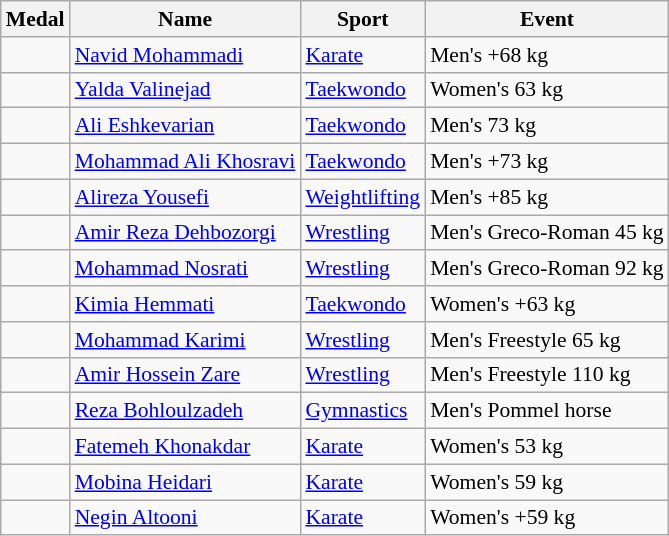<table class="wikitable sortable" style="font-size:90%">
<tr>
<th>Medal</th>
<th>Name</th>
<th>Sport</th>
<th>Event</th>
</tr>
<tr>
<td></td>
<td><a href='#'>Navid Mohammadi</a></td>
<td><a href='#'>Karate</a></td>
<td>Men's +68 kg</td>
</tr>
<tr>
<td></td>
<td><a href='#'>Yalda Valinejad</a></td>
<td><a href='#'>Taekwondo</a></td>
<td>Women's 63 kg</td>
</tr>
<tr>
<td></td>
<td><a href='#'>Ali Eshkevarian</a></td>
<td><a href='#'>Taekwondo</a></td>
<td>Men's 73 kg</td>
</tr>
<tr>
<td></td>
<td><a href='#'>Mohammad Ali Khosravi</a></td>
<td><a href='#'>Taekwondo</a></td>
<td>Men's +73 kg</td>
</tr>
<tr>
<td></td>
<td><a href='#'>Alireza Yousefi</a></td>
<td><a href='#'>Weightlifting</a></td>
<td>Men's +85 kg</td>
</tr>
<tr>
<td></td>
<td><a href='#'>Amir Reza Dehbozorgi</a></td>
<td><a href='#'>Wrestling</a></td>
<td>Men's Greco-Roman 45 kg</td>
</tr>
<tr>
<td></td>
<td><a href='#'>Mohammad Nosrati</a></td>
<td><a href='#'>Wrestling</a></td>
<td>Men's Greco-Roman 92 kg</td>
</tr>
<tr>
<td></td>
<td><a href='#'>Kimia Hemmati</a></td>
<td><a href='#'>Taekwondo</a></td>
<td>Women's +63 kg</td>
</tr>
<tr>
<td></td>
<td><a href='#'>Mohammad Karimi</a></td>
<td><a href='#'>Wrestling</a></td>
<td>Men's Freestyle 65 kg</td>
</tr>
<tr>
<td></td>
<td><a href='#'>Amir Hossein Zare</a></td>
<td><a href='#'>Wrestling</a></td>
<td>Men's Freestyle 110 kg</td>
</tr>
<tr>
<td></td>
<td><a href='#'>Reza Bohloulzadeh</a></td>
<td><a href='#'>Gymnastics</a></td>
<td>Men's Pommel horse</td>
</tr>
<tr>
<td></td>
<td><a href='#'>Fatemeh Khonakdar</a></td>
<td><a href='#'>Karate</a></td>
<td>Women's 53 kg</td>
</tr>
<tr>
<td></td>
<td><a href='#'>Mobina Heidari</a></td>
<td><a href='#'>Karate</a></td>
<td>Women's 59 kg</td>
</tr>
<tr>
<td></td>
<td><a href='#'>Negin Altooni</a></td>
<td><a href='#'>Karate</a></td>
<td>Women's +59 kg</td>
</tr>
</table>
